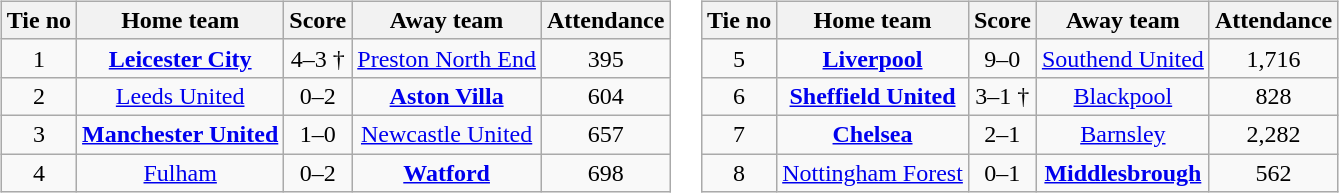<table>
<tr>
<td valign="top"><br><table class="wikitable" style="text-align: center">
<tr>
<th>Tie no</th>
<th>Home team</th>
<th>Score</th>
<th>Away team</th>
<th>Attendance</th>
</tr>
<tr>
<td>1</td>
<td><strong><a href='#'>Leicester City</a></strong></td>
<td>4–3 †</td>
<td><a href='#'>Preston North End</a></td>
<td>395</td>
</tr>
<tr>
<td>2</td>
<td><a href='#'>Leeds United</a></td>
<td>0–2</td>
<td><strong><a href='#'>Aston Villa</a></strong></td>
<td>604</td>
</tr>
<tr>
<td>3</td>
<td><strong><a href='#'>Manchester United</a></strong></td>
<td>1–0</td>
<td><a href='#'>Newcastle United</a></td>
<td>657</td>
</tr>
<tr>
<td>4</td>
<td><a href='#'>Fulham</a></td>
<td>0–2</td>
<td><strong><a href='#'>Watford</a></strong></td>
<td>698</td>
</tr>
</table>
</td>
<td valign="top"><br><table class="wikitable" style="text-align: center">
<tr>
<th>Tie no</th>
<th>Home team</th>
<th>Score</th>
<th>Away team</th>
<th>Attendance</th>
</tr>
<tr>
<td>5</td>
<td><strong><a href='#'>Liverpool</a></strong></td>
<td>9–0</td>
<td><a href='#'>Southend United</a></td>
<td>1,716</td>
</tr>
<tr>
<td>6</td>
<td><strong><a href='#'>Sheffield United</a></strong></td>
<td>3–1 †</td>
<td><a href='#'>Blackpool</a></td>
<td>828</td>
</tr>
<tr>
<td>7</td>
<td><strong><a href='#'>Chelsea</a></strong></td>
<td>2–1</td>
<td><a href='#'>Barnsley</a></td>
<td>2,282</td>
</tr>
<tr>
<td>8</td>
<td><a href='#'>Nottingham Forest</a></td>
<td>0–1</td>
<td><strong><a href='#'>Middlesbrough</a></strong></td>
<td>562</td>
</tr>
</table>
</td>
</tr>
</table>
